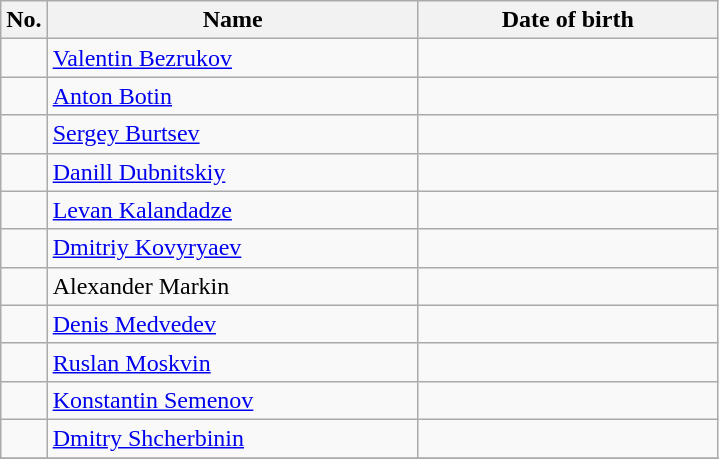<table class="wikitable sortable" style="font-size:100%; text-align:center;">
<tr>
<th>No.</th>
<th style=width:15em>Name</th>
<th style=width:12em>Date of birth</th>
</tr>
<tr>
<td></td>
<td align=left><a href='#'>Valentin Bezrukov</a></td>
<td align=right></td>
</tr>
<tr>
<td></td>
<td align=left><a href='#'>Anton Botin</a></td>
<td align=right></td>
</tr>
<tr>
<td></td>
<td align=left><a href='#'>Sergey Burtsev</a></td>
<td align=right></td>
</tr>
<tr>
<td></td>
<td align=left><a href='#'>Danill Dubnitskiy</a></td>
<td align=right></td>
</tr>
<tr>
<td></td>
<td align=left><a href='#'>Levan Kalandadze</a></td>
<td align=right></td>
</tr>
<tr>
<td></td>
<td align=left><a href='#'>Dmitriy Kovyryaev</a></td>
<td align=right></td>
</tr>
<tr>
<td></td>
<td align=left>Alexander Markin</td>
<td align=right></td>
</tr>
<tr>
<td></td>
<td align=left><a href='#'>Denis Medvedev</a></td>
<td align=right></td>
</tr>
<tr>
<td></td>
<td align=left><a href='#'>Ruslan Moskvin</a></td>
<td align=right></td>
</tr>
<tr>
<td></td>
<td align=left><a href='#'>Konstantin Semenov</a></td>
<td align=right></td>
</tr>
<tr>
<td></td>
<td align=left><a href='#'>Dmitry Shcherbinin</a></td>
<td align=right></td>
</tr>
<tr>
</tr>
</table>
